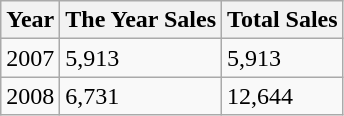<table class="wikitable">
<tr>
<th>Year</th>
<th>The Year Sales</th>
<th>Total Sales</th>
</tr>
<tr>
<td>2007</td>
<td>5,913</td>
<td>5,913</td>
</tr>
<tr>
<td>2008</td>
<td>6,731</td>
<td>12,644</td>
</tr>
</table>
